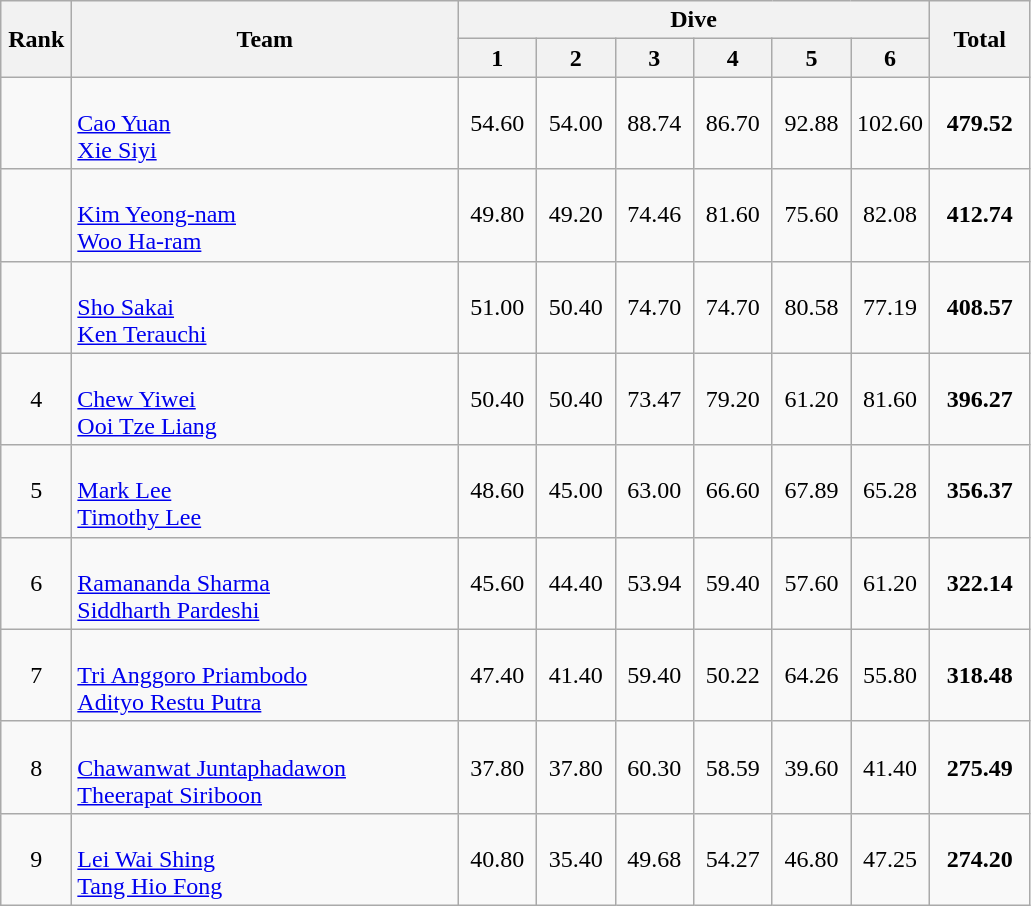<table class=wikitable style="text-align:center">
<tr>
<th rowspan="2" width=40>Rank</th>
<th rowspan="2" width=250>Team</th>
<th colspan="6">Dive</th>
<th rowspan="2" width=60>Total</th>
</tr>
<tr>
<th width=45>1</th>
<th width=45>2</th>
<th width=45>3</th>
<th width=45>4</th>
<th width=45>5</th>
<th width=45>6</th>
</tr>
<tr>
<td></td>
<td align=left><br><a href='#'>Cao Yuan</a><br><a href='#'>Xie Siyi</a></td>
<td>54.60</td>
<td>54.00</td>
<td>88.74</td>
<td>86.70</td>
<td>92.88</td>
<td>102.60</td>
<td><strong>479.52</strong></td>
</tr>
<tr>
<td></td>
<td align=left><br><a href='#'>Kim Yeong-nam</a><br><a href='#'>Woo Ha-ram</a></td>
<td>49.80</td>
<td>49.20</td>
<td>74.46</td>
<td>81.60</td>
<td>75.60</td>
<td>82.08</td>
<td><strong>412.74</strong></td>
</tr>
<tr>
<td></td>
<td align=left><br><a href='#'>Sho Sakai</a><br><a href='#'>Ken Terauchi</a></td>
<td>51.00</td>
<td>50.40</td>
<td>74.70</td>
<td>74.70</td>
<td>80.58</td>
<td>77.19</td>
<td><strong>408.57</strong></td>
</tr>
<tr>
<td>4</td>
<td align=left><br><a href='#'>Chew Yiwei</a><br><a href='#'>Ooi Tze Liang</a></td>
<td>50.40</td>
<td>50.40</td>
<td>73.47</td>
<td>79.20</td>
<td>61.20</td>
<td>81.60</td>
<td><strong>396.27</strong></td>
</tr>
<tr>
<td>5</td>
<td align=left><br><a href='#'>Mark Lee</a><br><a href='#'>Timothy Lee</a></td>
<td>48.60</td>
<td>45.00</td>
<td>63.00</td>
<td>66.60</td>
<td>67.89</td>
<td>65.28</td>
<td><strong>356.37</strong></td>
</tr>
<tr>
<td>6</td>
<td align=left><br><a href='#'>Ramananda Sharma</a><br><a href='#'>Siddharth Pardeshi</a></td>
<td>45.60</td>
<td>44.40</td>
<td>53.94</td>
<td>59.40</td>
<td>57.60</td>
<td>61.20</td>
<td><strong>322.14</strong></td>
</tr>
<tr>
<td>7</td>
<td align=left><br><a href='#'>Tri Anggoro Priambodo</a><br><a href='#'>Adityo Restu Putra</a></td>
<td>47.40</td>
<td>41.40</td>
<td>59.40</td>
<td>50.22</td>
<td>64.26</td>
<td>55.80</td>
<td><strong>318.48</strong></td>
</tr>
<tr>
<td>8</td>
<td align=left><br><a href='#'>Chawanwat Juntaphadawon</a><br><a href='#'>Theerapat Siriboon</a></td>
<td>37.80</td>
<td>37.80</td>
<td>60.30</td>
<td>58.59</td>
<td>39.60</td>
<td>41.40</td>
<td><strong>275.49</strong></td>
</tr>
<tr>
<td>9</td>
<td align=left><br><a href='#'>Lei Wai Shing</a><br><a href='#'>Tang Hio Fong</a></td>
<td>40.80</td>
<td>35.40</td>
<td>49.68</td>
<td>54.27</td>
<td>46.80</td>
<td>47.25</td>
<td><strong>274.20</strong></td>
</tr>
</table>
